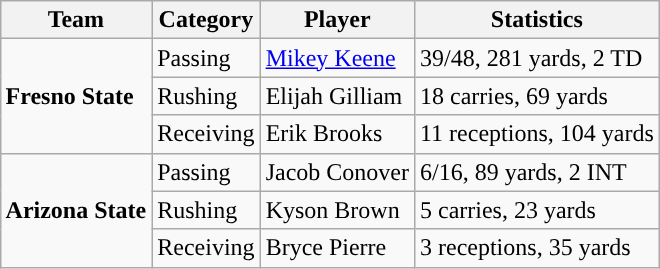<table class="wikitable" style="float: right;">
<tr>
<th>Team</th>
<th>Category</th>
<th>Player</th>
<th>Statistics</th>
</tr>
<tr>
<td rowspan=3><strong>Fresno State</strong></td>
<td>Passing</td>
<td><a href='#'>Mikey Keene</a></td>
<td>39/48, 281 yards, 2 TD</td>
</tr>
<tr>
<td>Rushing</td>
<td>Elijah Gilliam</td>
<td>18 carries, 69 yards</td>
</tr>
<tr>
<td>Receiving</td>
<td>Erik Brooks</td>
<td>11 receptions, 104 yards</td>
</tr>
<tr>
<td rowspan=3><strong>Arizona State</strong></td>
<td>Passing</td>
<td>Jacob Conover</td>
<td>6/16, 89 yards, 2 INT</td>
</tr>
<tr>
<td>Rushing</td>
<td>Kyson Brown</td>
<td>5 carries, 23 yards</td>
</tr>
<tr>
<td>Receiving</td>
<td>Bryce Pierre</td>
<td>3 receptions, 35 yards</td>
</tr>
</table>
